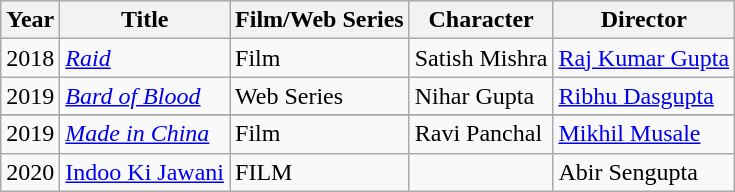<table class="wikitable sortable">
<tr>
<th>Year</th>
<th>Title</th>
<th>Film/Web Series</th>
<th>Character</th>
<th>Director</th>
</tr>
<tr>
<td>2018</td>
<td><em><a href='#'>Raid</a></em></td>
<td>Film</td>
<td>Satish Mishra</td>
<td><a href='#'>Raj Kumar Gupta</a></td>
</tr>
<tr>
<td>2019</td>
<td><em><a href='#'>Bard of Blood</a></em></td>
<td>Web Series</td>
<td>Nihar Gupta</td>
<td><a href='#'>Ribhu Dasgupta</a></td>
</tr>
<tr>
</tr>
<tr>
<td>2019</td>
<td><em><a href='#'>Made in China</a></em></td>
<td>Film</td>
<td>Ravi Panchal</td>
<td><a href='#'>Mikhil Musale</a></td>
</tr>
<tr>
<td>2020</td>
<td><a href='#'>Indoo Ki Jawani</a></td>
<td>FILM</td>
<td></td>
<td>Abir Sengupta</td>
</tr>
</table>
